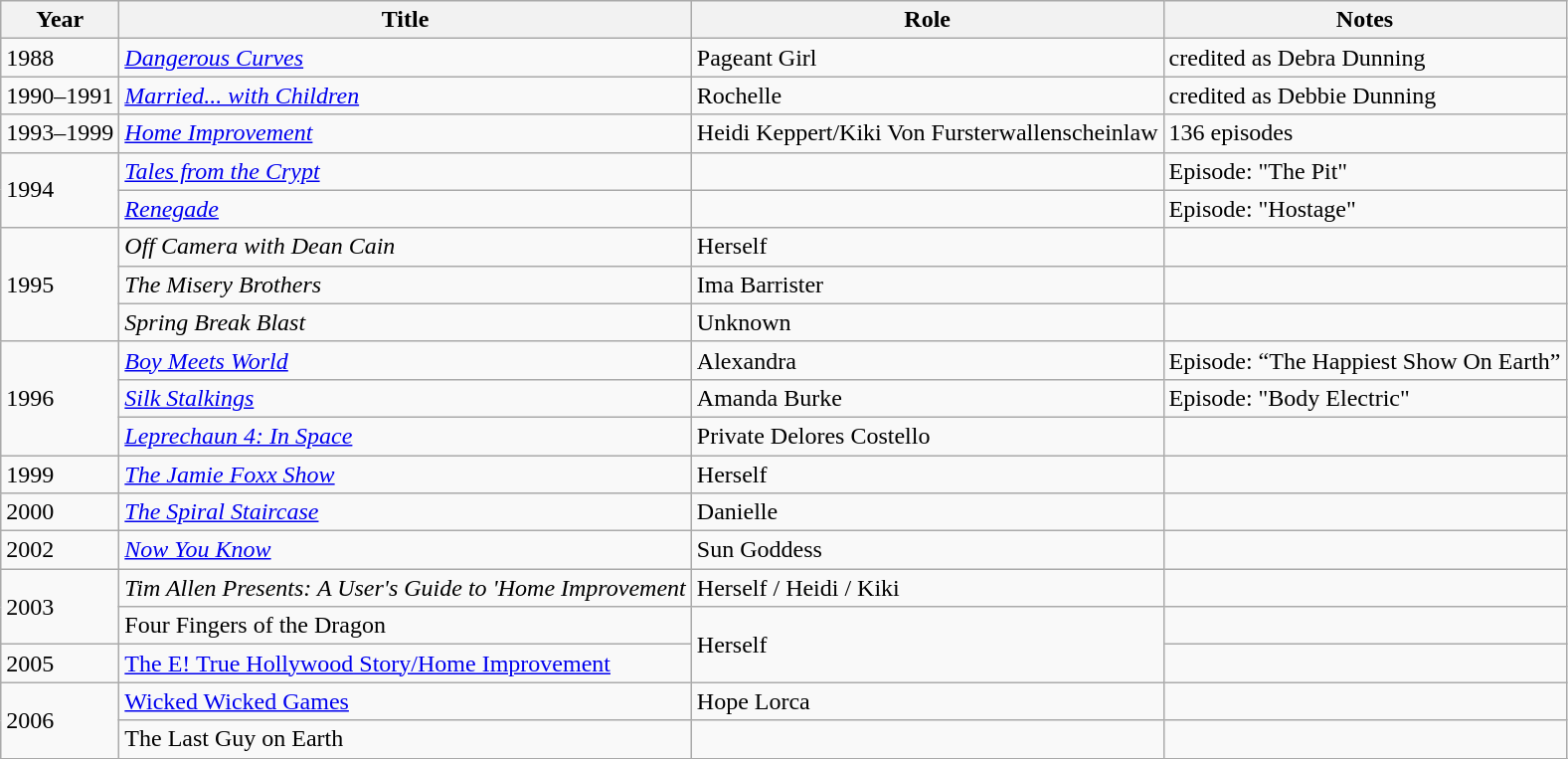<table class="wikitable sortable">
<tr>
<th>Year</th>
<th>Title</th>
<th>Role</th>
<th class="unsortable">Notes</th>
</tr>
<tr>
<td>1988</td>
<td><em><a href='#'>Dangerous Curves</a></em></td>
<td>Pageant Girl</td>
<td>credited as Debra Dunning</td>
</tr>
<tr>
<td>1990–1991</td>
<td><em><a href='#'>Married... with Children</a></em></td>
<td>Rochelle</td>
<td>credited as Debbie Dunning</td>
</tr>
<tr>
<td>1993–1999</td>
<td><em><a href='#'>Home Improvement</a></em></td>
<td>Heidi Keppert/Kiki Von Fursterwallenscheinlaw</td>
<td>136 episodes</td>
</tr>
<tr>
<td rowspan=2>1994</td>
<td><em><a href='#'>Tales from the Crypt</a></em></td>
<td></td>
<td>Episode: "The Pit"</td>
</tr>
<tr>
<td><em><a href='#'> Renegade</a></em></td>
<td></td>
<td>Episode: "Hostage"</td>
</tr>
<tr>
<td rowspan=3>1995</td>
<td><em>Off Camera with Dean Cain</em></td>
<td>Herself</td>
<td></td>
</tr>
<tr>
<td><em>The Misery Brothers</em></td>
<td>Ima Barrister</td>
<td></td>
</tr>
<tr>
<td><em>Spring Break Blast</em></td>
<td>Unknown</td>
<td></td>
</tr>
<tr>
<td rowspan=3>1996</td>
<td><em><a href='#'>Boy Meets World</a></em></td>
<td>Alexandra</td>
<td>Episode: “The Happiest Show On Earth”</td>
</tr>
<tr>
<td><em><a href='#'>Silk Stalkings</a></em></td>
<td>Amanda Burke</td>
<td>Episode: "Body Electric"</td>
</tr>
<tr>
<td><em><a href='#'>Leprechaun 4: In Space</a></em></td>
<td>Private Delores Costello</td>
<td></td>
</tr>
<tr>
<td>1999</td>
<td><em><a href='#'>The Jamie Foxx Show</a></em></td>
<td>Herself</td>
<td></td>
</tr>
<tr>
<td>2000</td>
<td><em><a href='#'>The Spiral Staircase</a></em></td>
<td>Danielle</td>
<td></td>
</tr>
<tr>
<td>2002</td>
<td><em><a href='#'>Now You Know</a></em></td>
<td>Sun Goddess</td>
<td></td>
</tr>
<tr>
<td rowspan=2>2003</td>
<td><em>Tim Allen Presents: A User's Guide to 'Home Improvement<strong></td>
<td>Herself / Heidi / Kiki</td>
<td></td>
</tr>
<tr>
<td></em>Four Fingers of the Dragon<em></td>
<td rowspan=2>Herself</td>
<td></td>
</tr>
<tr>
<td>2005</td>
<td></em><a href='#'>The E! True Hollywood Story/Home Improvement</a><em></td>
<td></td>
</tr>
<tr>
<td rowspan=2>2006</td>
<td></em><a href='#'>Wicked Wicked Games</a><em></td>
<td>Hope Lorca</td>
<td></td>
</tr>
<tr>
<td></em>The Last Guy on Earth<em></td>
<td></td>
<td></td>
</tr>
<tr>
</tr>
</table>
